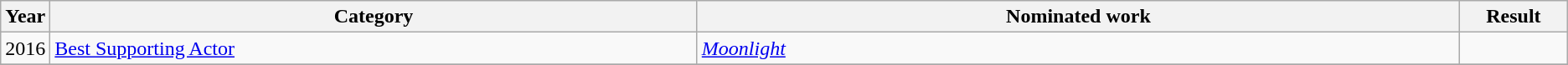<table class=wikitable>
<tr>
<th scope="col" style="width:1em;">Year</th>
<th scope="col" style="width:33em;">Category</th>
<th scope="col" style="width:39em;">Nominated work</th>
<th scope="col" style="width:5em;">Result</th>
</tr>
<tr>
<td>2016</td>
<td><a href='#'>Best Supporting Actor</a></td>
<td><em><a href='#'>Moonlight</a></em></td>
<td></td>
</tr>
<tr>
</tr>
</table>
